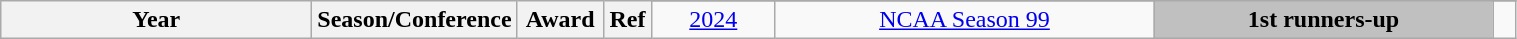<table class="wikitable sortable" style="text-align:center" width="80%">
<tr>
<th style="width:200px;" rowspan="2">Year</th>
<th style="width:100px;" rowspan="2">Season/Conference</th>
<th style="width:50px;" rowspan="2">Award</th>
<th style="width:25px;" rowspan="2">Ref</th>
</tr>
<tr align=center>
<td><a href='#'>2024</a></td>
<td><a href='#'>NCAA Season 99</a></td>
<td style="background:silver;"><strong>1st runners-up</strong></td>
<td></td>
</tr>
</table>
